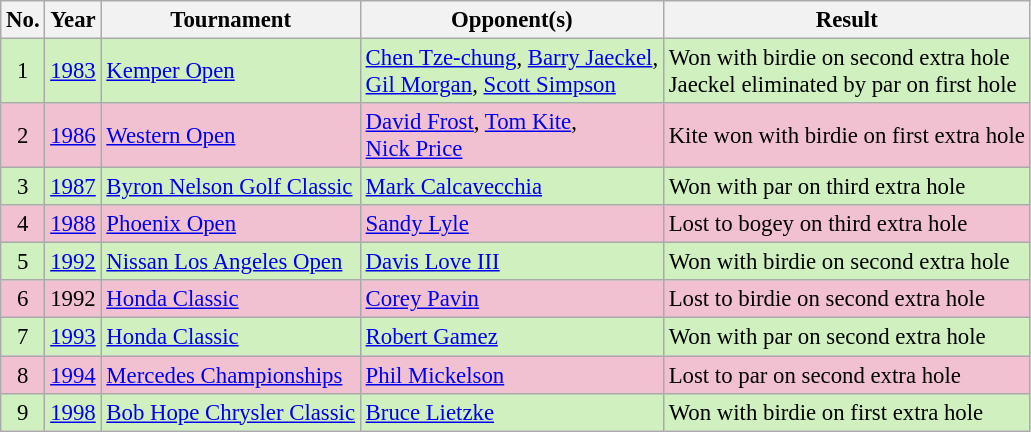<table class="wikitable" style="font-size:95%;">
<tr>
<th>No.</th>
<th>Year</th>
<th>Tournament</th>
<th>Opponent(s)</th>
<th>Result</th>
</tr>
<tr style="background:#D0F0C0;">
<td align=center>1</td>
<td><a href='#'>1983</a></td>
<td><a href='#'>Kemper Open</a></td>
<td> <a href='#'>Chen Tze-chung</a>,  <a href='#'>Barry Jaeckel</a>,<br> <a href='#'>Gil Morgan</a>,  <a href='#'>Scott Simpson</a></td>
<td>Won with birdie on second extra hole<br>Jaeckel eliminated by par on first hole</td>
</tr>
<tr style="background:#F2C1D1;">
<td align=center>2</td>
<td><a href='#'>1986</a></td>
<td><a href='#'>Western Open</a></td>
<td> <a href='#'>David Frost</a>,  <a href='#'>Tom Kite</a>,<br> <a href='#'>Nick Price</a></td>
<td>Kite won with birdie on first extra hole</td>
</tr>
<tr style="background:#D0F0C0;">
<td align=center>3</td>
<td><a href='#'>1987</a></td>
<td><a href='#'>Byron Nelson Golf Classic</a></td>
<td> <a href='#'>Mark Calcavecchia</a></td>
<td>Won with par on third extra hole</td>
</tr>
<tr style="background:#F2C1D1;">
<td align=center>4</td>
<td><a href='#'>1988</a></td>
<td><a href='#'>Phoenix Open</a></td>
<td> <a href='#'>Sandy Lyle</a></td>
<td>Lost to bogey on third extra hole</td>
</tr>
<tr style="background:#D0F0C0;">
<td align=center>5</td>
<td><a href='#'>1992</a></td>
<td><a href='#'>Nissan Los Angeles Open</a></td>
<td> <a href='#'>Davis Love III</a></td>
<td>Won with birdie on second extra hole</td>
</tr>
<tr style="background:#F2C1D1;">
<td align=center>6</td>
<td>1992</td>
<td><a href='#'>Honda Classic</a></td>
<td> <a href='#'>Corey Pavin</a></td>
<td>Lost to birdie on second extra hole</td>
</tr>
<tr style="background:#D0F0C0;">
<td align=center>7</td>
<td><a href='#'>1993</a></td>
<td><a href='#'>Honda Classic</a></td>
<td> <a href='#'>Robert Gamez</a></td>
<td>Won with par on second extra hole</td>
</tr>
<tr style="background:#F2C1D1;">
<td align=center>8</td>
<td><a href='#'>1994</a></td>
<td><a href='#'>Mercedes Championships</a></td>
<td> <a href='#'>Phil Mickelson</a></td>
<td>Lost to par on second extra hole</td>
</tr>
<tr style="background:#D0F0C0;">
<td align=center>9</td>
<td><a href='#'>1998</a></td>
<td><a href='#'>Bob Hope Chrysler Classic</a></td>
<td> <a href='#'>Bruce Lietzke</a></td>
<td>Won with birdie on first extra hole</td>
</tr>
</table>
